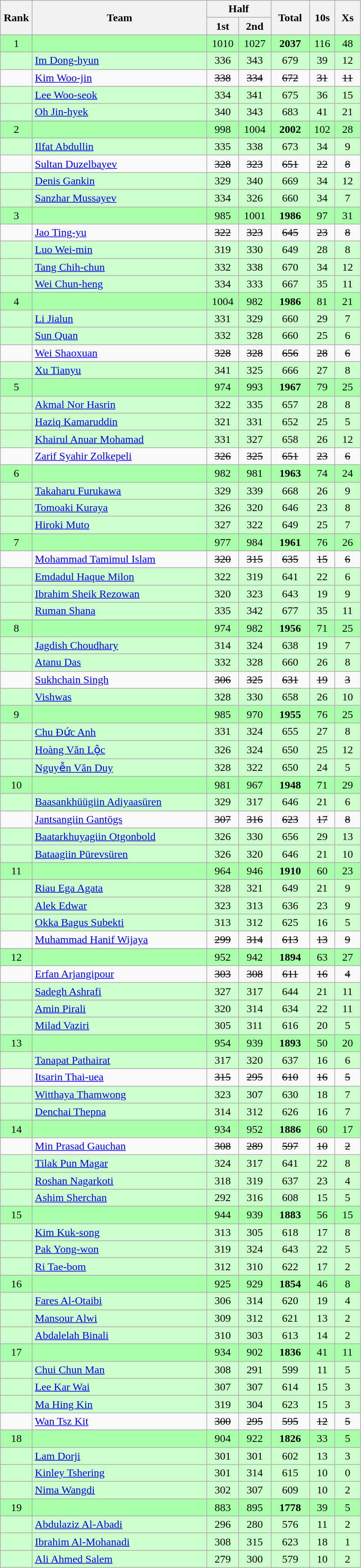<table class="wikitable" style="text-align:center">
<tr>
<th rowspan=2 width=40>Rank</th>
<th rowspan=2 width=250>Team</th>
<th colspan=2>Half</th>
<th rowspan=2 width=50>Total</th>
<th rowspan=2 width=30>10s</th>
<th rowspan=2 width=30>Xs</th>
</tr>
<tr>
<th width=40>1st</th>
<th width=40>2nd</th>
</tr>
<tr bgcolor=aaffaa>
<td>1</td>
<td align=left></td>
<td>1010</td>
<td>1027</td>
<td><strong>2037</strong></td>
<td>116</td>
<td>48</td>
</tr>
<tr bgcolor=ccffcc>
<td></td>
<td align=left><a href='#'>Im Dong-hyun</a></td>
<td>336</td>
<td>343</td>
<td>679</td>
<td>39</td>
<td>12</td>
</tr>
<tr>
<td></td>
<td align=left><a href='#'>Kim Woo-jin</a></td>
<td><s>338</s></td>
<td><s>334</s></td>
<td><s>672</s></td>
<td><s>31</s></td>
<td><s>11</s></td>
</tr>
<tr bgcolor=ccffcc>
<td></td>
<td align=left><a href='#'>Lee Woo-seok</a></td>
<td>334</td>
<td>341</td>
<td>675</td>
<td>36</td>
<td>15</td>
</tr>
<tr bgcolor=ccffcc>
<td></td>
<td align=left><a href='#'>Oh Jin-hyek</a></td>
<td>340</td>
<td>343</td>
<td>683</td>
<td>41</td>
<td>21</td>
</tr>
<tr bgcolor=aaffaa>
<td>2</td>
<td align=left></td>
<td>998</td>
<td>1004</td>
<td><strong>2002</strong></td>
<td>102</td>
<td>28</td>
</tr>
<tr bgcolor=ccffcc>
<td></td>
<td align=left><a href='#'>Ilfat Abdullin</a></td>
<td>335</td>
<td>338</td>
<td>673</td>
<td>34</td>
<td>9</td>
</tr>
<tr>
<td></td>
<td align=left><a href='#'>Sultan Duzelbayev</a></td>
<td><s>328</s></td>
<td><s>323</s></td>
<td><s>651</s></td>
<td><s>22</s></td>
<td><s>8</s></td>
</tr>
<tr bgcolor=ccffcc>
<td></td>
<td align=left><a href='#'>Denis Gankin</a></td>
<td>329</td>
<td>340</td>
<td>669</td>
<td>34</td>
<td>12</td>
</tr>
<tr bgcolor=ccffcc>
<td></td>
<td align=left><a href='#'>Sanzhar Mussayev</a></td>
<td>334</td>
<td>326</td>
<td>660</td>
<td>34</td>
<td>7</td>
</tr>
<tr bgcolor=aaffaa>
<td>3</td>
<td align=left></td>
<td>985</td>
<td>1001</td>
<td><strong>1986</strong></td>
<td>97</td>
<td>31</td>
</tr>
<tr>
<td></td>
<td align=left><a href='#'>Jao Ting-yu</a></td>
<td><s>322</s></td>
<td><s>323</s></td>
<td><s>645</s></td>
<td><s>23</s></td>
<td><s>8</s></td>
</tr>
<tr bgcolor=ccffcc>
<td></td>
<td align=left><a href='#'>Luo Wei-min</a></td>
<td>319</td>
<td>330</td>
<td>649</td>
<td>28</td>
<td>8</td>
</tr>
<tr bgcolor=ccffcc>
<td></td>
<td align=left><a href='#'>Tang Chih-chun</a></td>
<td>332</td>
<td>338</td>
<td>670</td>
<td>34</td>
<td>12</td>
</tr>
<tr bgcolor=ccffcc>
<td></td>
<td align=left><a href='#'>Wei Chun-heng</a></td>
<td>334</td>
<td>333</td>
<td>667</td>
<td>35</td>
<td>11</td>
</tr>
<tr bgcolor=aaffaa>
<td>4</td>
<td align=left></td>
<td>1004</td>
<td>982</td>
<td><strong>1986</strong></td>
<td>81</td>
<td>21</td>
</tr>
<tr bgcolor=ccffcc>
<td></td>
<td align=left><a href='#'>Li Jialun</a></td>
<td>331</td>
<td>329</td>
<td>660</td>
<td>29</td>
<td>7</td>
</tr>
<tr bgcolor=ccffcc>
<td></td>
<td align=left><a href='#'>Sun Quan</a></td>
<td>332</td>
<td>328</td>
<td>660</td>
<td>25</td>
<td>6</td>
</tr>
<tr>
<td></td>
<td align=left><a href='#'>Wei Shaoxuan</a></td>
<td><s>328</s></td>
<td><s>328</s></td>
<td><s>656</s></td>
<td><s>28</s></td>
<td><s>6</s></td>
</tr>
<tr bgcolor=ccffcc>
<td></td>
<td align=left><a href='#'>Xu Tianyu</a></td>
<td>341</td>
<td>325</td>
<td>666</td>
<td>27</td>
<td>8</td>
</tr>
<tr bgcolor=aaffaa>
<td>5</td>
<td align=left></td>
<td>974</td>
<td>993</td>
<td><strong>1967</strong></td>
<td>79</td>
<td>25</td>
</tr>
<tr bgcolor=ccffcc>
<td></td>
<td align=left><a href='#'>Akmal Nor Hasrin</a></td>
<td>322</td>
<td>335</td>
<td>657</td>
<td>28</td>
<td>8</td>
</tr>
<tr bgcolor=ccffcc>
<td></td>
<td align=left><a href='#'>Haziq Kamaruddin</a></td>
<td>321</td>
<td>331</td>
<td>652</td>
<td>25</td>
<td>5</td>
</tr>
<tr bgcolor=ccffcc>
<td></td>
<td align=left><a href='#'>Khairul Anuar Mohamad</a></td>
<td>331</td>
<td>327</td>
<td>658</td>
<td>26</td>
<td>12</td>
</tr>
<tr>
<td></td>
<td align=left><a href='#'>Zarif Syahir Zolkepeli</a></td>
<td><s>326</s></td>
<td><s>325</s></td>
<td><s>651</s></td>
<td><s>23</s></td>
<td><s>6</s></td>
</tr>
<tr bgcolor=aaffaa>
<td>6</td>
<td align=left></td>
<td>982</td>
<td>981</td>
<td><strong>1963</strong></td>
<td>74</td>
<td>24</td>
</tr>
<tr bgcolor=ccffcc>
<td></td>
<td align=left><a href='#'>Takaharu Furukawa</a></td>
<td>329</td>
<td>339</td>
<td>668</td>
<td>26</td>
<td>9</td>
</tr>
<tr bgcolor=ccffcc>
<td></td>
<td align=left><a href='#'>Tomoaki Kuraya</a></td>
<td>326</td>
<td>320</td>
<td>646</td>
<td>23</td>
<td>8</td>
</tr>
<tr bgcolor=ccffcc>
<td></td>
<td align=left><a href='#'>Hiroki Muto</a></td>
<td>327</td>
<td>322</td>
<td>649</td>
<td>25</td>
<td>7</td>
</tr>
<tr bgcolor=aaffaa>
<td>7</td>
<td align=left></td>
<td>977</td>
<td>984</td>
<td><strong>1961</strong></td>
<td>76</td>
<td>26</td>
</tr>
<tr>
<td></td>
<td align=left><a href='#'>Mohammad Tamimul Islam</a></td>
<td><s>320</s></td>
<td><s>315</s></td>
<td><s>635</s></td>
<td><s>15</s></td>
<td><s>6</s></td>
</tr>
<tr bgcolor=ccffcc>
<td></td>
<td align=left><a href='#'>Emdadul Haque Milon</a></td>
<td>322</td>
<td>319</td>
<td>641</td>
<td>22</td>
<td>6</td>
</tr>
<tr bgcolor=ccffcc>
<td></td>
<td align=left><a href='#'>Ibrahim Sheik Rezowan</a></td>
<td>320</td>
<td>323</td>
<td>643</td>
<td>19</td>
<td>9</td>
</tr>
<tr bgcolor=ccffcc>
<td></td>
<td align=left><a href='#'>Ruman Shana</a></td>
<td>335</td>
<td>342</td>
<td>677</td>
<td>35</td>
<td>11</td>
</tr>
<tr bgcolor=aaffaa>
<td>8</td>
<td align=left></td>
<td>974</td>
<td>982</td>
<td><strong>1956</strong></td>
<td>71</td>
<td>25</td>
</tr>
<tr bgcolor=ccffcc>
<td></td>
<td align=left><a href='#'>Jagdish Choudhary</a></td>
<td>314</td>
<td>324</td>
<td>638</td>
<td>19</td>
<td>7</td>
</tr>
<tr bgcolor=ccffcc>
<td></td>
<td align=left><a href='#'>Atanu Das</a></td>
<td>332</td>
<td>328</td>
<td>660</td>
<td>26</td>
<td>8</td>
</tr>
<tr>
<td></td>
<td align=left><a href='#'>Sukhchain Singh</a></td>
<td><s>306</s></td>
<td><s>325</s></td>
<td><s>631</s></td>
<td><s>19</s></td>
<td><s>3</s></td>
</tr>
<tr bgcolor=ccffcc>
<td></td>
<td align=left><a href='#'>Vishwas</a></td>
<td>328</td>
<td>330</td>
<td>658</td>
<td>26</td>
<td>10</td>
</tr>
<tr bgcolor=aaffaa>
<td>9</td>
<td align=left></td>
<td>985</td>
<td>970</td>
<td><strong>1955</strong></td>
<td>76</td>
<td>25</td>
</tr>
<tr bgcolor=ccffcc>
<td></td>
<td align=left><a href='#'>Chu Đức Anh</a></td>
<td>331</td>
<td>324</td>
<td>655</td>
<td>27</td>
<td>8</td>
</tr>
<tr bgcolor=ccffcc>
<td></td>
<td align=left><a href='#'>Hoàng Văn Lộc</a></td>
<td>326</td>
<td>324</td>
<td>650</td>
<td>25</td>
<td>12</td>
</tr>
<tr bgcolor=ccffcc>
<td></td>
<td align=left><a href='#'>Nguyễn Văn Duy</a></td>
<td>328</td>
<td>322</td>
<td>650</td>
<td>24</td>
<td>5</td>
</tr>
<tr bgcolor=aaffaa>
<td>10</td>
<td align=left></td>
<td>981</td>
<td>967</td>
<td><strong>1948</strong></td>
<td>71</td>
<td>29</td>
</tr>
<tr bgcolor=ccffcc>
<td></td>
<td align=left><a href='#'>Baasankhüügiin Adiyaasüren</a></td>
<td>329</td>
<td>317</td>
<td>646</td>
<td>21</td>
<td>6</td>
</tr>
<tr>
<td></td>
<td align=left><a href='#'>Jantsangiin Gantögs</a></td>
<td><s>307</s></td>
<td><s>316</s></td>
<td><s>623</s></td>
<td><s>17</s></td>
<td><s>8</s></td>
</tr>
<tr bgcolor=ccffcc>
<td></td>
<td align=left><a href='#'>Baatarkhuyagiin Otgonbold</a></td>
<td>326</td>
<td>330</td>
<td>656</td>
<td>29</td>
<td>13</td>
</tr>
<tr bgcolor=ccffcc>
<td></td>
<td align=left><a href='#'>Bataagiin Pürevsüren</a></td>
<td>326</td>
<td>320</td>
<td>646</td>
<td>21</td>
<td>10</td>
</tr>
<tr bgcolor=aaffaa>
<td>11</td>
<td align=left></td>
<td>964</td>
<td>946</td>
<td><strong>1910</strong></td>
<td>60</td>
<td>23</td>
</tr>
<tr bgcolor=ccffcc>
<td></td>
<td align=left><a href='#'>Riau Ega Agata</a></td>
<td>328</td>
<td>321</td>
<td>649</td>
<td>21</td>
<td>9</td>
</tr>
<tr bgcolor=ccffcc>
<td></td>
<td align=left><a href='#'>Alek Edwar</a></td>
<td>323</td>
<td>313</td>
<td>636</td>
<td>23</td>
<td>9</td>
</tr>
<tr bgcolor=ccffcc>
<td></td>
<td align=left><a href='#'>Okka Bagus Subekti</a></td>
<td>313</td>
<td>312</td>
<td>625</td>
<td>16</td>
<td>5</td>
</tr>
<tr>
<td></td>
<td align=left><a href='#'>Muhammad Hanif Wijaya</a></td>
<td><s>299</s></td>
<td><s>314</s></td>
<td><s>613</s></td>
<td><s>13</s></td>
<td><s>9</s></td>
</tr>
<tr bgcolor=aaffaa>
<td>12</td>
<td align=left></td>
<td>952</td>
<td>942</td>
<td><strong>1894</strong></td>
<td>63</td>
<td>27</td>
</tr>
<tr>
<td></td>
<td align=left><a href='#'>Erfan Arjangipour</a></td>
<td><s>303</s></td>
<td><s>308</s></td>
<td><s>611</s></td>
<td><s>16</s></td>
<td><s>4</s></td>
</tr>
<tr bgcolor=ccffcc>
<td></td>
<td align=left><a href='#'>Sadegh Ashrafi</a></td>
<td>327</td>
<td>317</td>
<td>644</td>
<td>21</td>
<td>11</td>
</tr>
<tr bgcolor=ccffcc>
<td></td>
<td align=left><a href='#'>Amin Pirali</a></td>
<td>320</td>
<td>314</td>
<td>634</td>
<td>22</td>
<td>11</td>
</tr>
<tr bgcolor=ccffcc>
<td></td>
<td align=left><a href='#'>Milad Vaziri</a></td>
<td>305</td>
<td>311</td>
<td>616</td>
<td>20</td>
<td>5</td>
</tr>
<tr bgcolor=aaffaa>
<td>13</td>
<td align=left></td>
<td>954</td>
<td>939</td>
<td><strong>1893</strong></td>
<td>50</td>
<td>20</td>
</tr>
<tr bgcolor=ccffcc>
<td></td>
<td align=left><a href='#'>Tanapat Pathairat</a></td>
<td>317</td>
<td>320</td>
<td>637</td>
<td>16</td>
<td>6</td>
</tr>
<tr>
<td></td>
<td align=left><a href='#'>Itsarin Thai-uea</a></td>
<td><s>315</s></td>
<td><s>295</s></td>
<td><s>610</s></td>
<td><s>16</s></td>
<td><s>5</s></td>
</tr>
<tr bgcolor=ccffcc>
<td></td>
<td align=left><a href='#'>Witthaya Thamwong</a></td>
<td>323</td>
<td>307</td>
<td>630</td>
<td>18</td>
<td>7</td>
</tr>
<tr bgcolor=ccffcc>
<td></td>
<td align=left><a href='#'>Denchai Thepna</a></td>
<td>314</td>
<td>312</td>
<td>626</td>
<td>16</td>
<td>7</td>
</tr>
<tr bgcolor=aaffaa>
<td>14</td>
<td align=left></td>
<td>934</td>
<td>952</td>
<td><strong>1886</strong></td>
<td>60</td>
<td>17</td>
</tr>
<tr>
<td></td>
<td align=left><a href='#'>Min Prasad Gauchan</a></td>
<td><s>308</s></td>
<td><s>289</s></td>
<td><s>597</s></td>
<td><s>10</s></td>
<td><s>2</s></td>
</tr>
<tr bgcolor=ccffcc>
<td></td>
<td align=left><a href='#'>Tilak Pun Magar</a></td>
<td>324</td>
<td>317</td>
<td>641</td>
<td>22</td>
<td>8</td>
</tr>
<tr bgcolor=ccffcc>
<td></td>
<td align=left><a href='#'>Roshan Nagarkoti</a></td>
<td>318</td>
<td>319</td>
<td>637</td>
<td>23</td>
<td>4</td>
</tr>
<tr bgcolor=ccffcc>
<td></td>
<td align=left><a href='#'>Ashim Sherchan</a></td>
<td>292</td>
<td>316</td>
<td>608</td>
<td>15</td>
<td>5</td>
</tr>
<tr bgcolor=aaffaa>
<td>15</td>
<td align=left></td>
<td>944</td>
<td>939</td>
<td><strong>1883</strong></td>
<td>56</td>
<td>15</td>
</tr>
<tr bgcolor=ccffcc>
<td></td>
<td align=left><a href='#'>Kim Kuk-song</a></td>
<td>313</td>
<td>305</td>
<td>618</td>
<td>17</td>
<td>8</td>
</tr>
<tr bgcolor=ccffcc>
<td></td>
<td align=left><a href='#'>Pak Yong-won</a></td>
<td>319</td>
<td>324</td>
<td>643</td>
<td>22</td>
<td>5</td>
</tr>
<tr bgcolor=ccffcc>
<td></td>
<td align=left><a href='#'>Ri Tae-bom</a></td>
<td>312</td>
<td>310</td>
<td>622</td>
<td>17</td>
<td>2</td>
</tr>
<tr bgcolor=aaffaa>
<td>16</td>
<td align=left></td>
<td>925</td>
<td>929</td>
<td><strong>1854</strong></td>
<td>46</td>
<td>8</td>
</tr>
<tr bgcolor=ccffcc>
<td></td>
<td align=left><a href='#'>Fares Al-Otaibi</a></td>
<td>306</td>
<td>314</td>
<td>620</td>
<td>19</td>
<td>4</td>
</tr>
<tr bgcolor=ccffcc>
<td></td>
<td align=left><a href='#'>Mansour Alwi</a></td>
<td>309</td>
<td>312</td>
<td>621</td>
<td>13</td>
<td>2</td>
</tr>
<tr bgcolor=ccffcc>
<td></td>
<td align=left><a href='#'>Abdalelah Binali</a></td>
<td>310</td>
<td>303</td>
<td>613</td>
<td>14</td>
<td>2</td>
</tr>
<tr bgcolor=aaffaa>
<td>17</td>
<td align=left></td>
<td>934</td>
<td>902</td>
<td><strong>1836</strong></td>
<td>41</td>
<td>11</td>
</tr>
<tr bgcolor=ccffcc>
<td></td>
<td align=left><a href='#'>Chui Chun Man</a></td>
<td>308</td>
<td>291</td>
<td>599</td>
<td>11</td>
<td>5</td>
</tr>
<tr bgcolor=ccffcc>
<td></td>
<td align=left><a href='#'>Lee Kar Wai</a></td>
<td>307</td>
<td>307</td>
<td>614</td>
<td>15</td>
<td>3</td>
</tr>
<tr bgcolor=ccffcc>
<td></td>
<td align=left><a href='#'>Ma Hing Kin</a></td>
<td>319</td>
<td>304</td>
<td>623</td>
<td>15</td>
<td>3</td>
</tr>
<tr>
<td></td>
<td align=left><a href='#'>Wan Tsz Kit</a></td>
<td><s>300</s></td>
<td><s>295</s></td>
<td><s>595</s></td>
<td><s>12</s></td>
<td><s>5</s></td>
</tr>
<tr bgcolor=aaffaa>
<td>18</td>
<td align=left></td>
<td>904</td>
<td>922</td>
<td><strong>1826</strong></td>
<td>33</td>
<td>5</td>
</tr>
<tr bgcolor=ccffcc>
<td></td>
<td align=left><a href='#'>Lam Dorji</a></td>
<td>301</td>
<td>301</td>
<td>602</td>
<td>13</td>
<td>3</td>
</tr>
<tr bgcolor=ccffcc>
<td></td>
<td align=left><a href='#'>Kinley Tshering</a></td>
<td>301</td>
<td>314</td>
<td>615</td>
<td>10</td>
<td>0</td>
</tr>
<tr bgcolor=ccffcc>
<td></td>
<td align=left><a href='#'>Nima Wangdi</a></td>
<td>302</td>
<td>307</td>
<td>609</td>
<td>10</td>
<td>2</td>
</tr>
<tr bgcolor=aaffaa>
<td>19</td>
<td align=left></td>
<td>883</td>
<td>895</td>
<td><strong>1778</strong></td>
<td>39</td>
<td>5</td>
</tr>
<tr bgcolor=ccffcc>
<td></td>
<td align=left><a href='#'>Abdulaziz Al-Abadi</a></td>
<td>296</td>
<td>280</td>
<td>576</td>
<td>11</td>
<td>2</td>
</tr>
<tr bgcolor=ccffcc>
<td></td>
<td align=left><a href='#'>Ibrahim Al-Mohanadi</a></td>
<td>308</td>
<td>315</td>
<td>623</td>
<td>18</td>
<td>1</td>
</tr>
<tr bgcolor=ccffcc>
<td></td>
<td align=left><a href='#'>Ali Ahmed Salem</a></td>
<td>279</td>
<td>300</td>
<td>579</td>
<td>10</td>
<td>2</td>
</tr>
</table>
